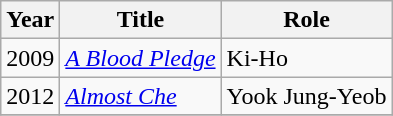<table class="wikitable">
<tr>
<th>Year</th>
<th>Title</th>
<th>Role</th>
</tr>
<tr>
<td style="text-align:center;">2009</td>
<td><em><a href='#'>A Blood Pledge</a></em></td>
<td>Ki-Ho</td>
</tr>
<tr>
<td style="text-align:center;">2012</td>
<td><em><a href='#'>Almost Che</a></em></td>
<td>Yook Jung-Yeob</td>
</tr>
<tr>
</tr>
</table>
